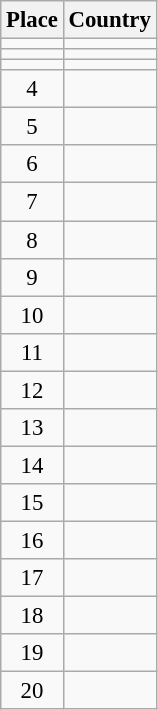<table class="wikitable" style="font-size:95%;">
<tr>
<th>Place</th>
<th>Country</th>
</tr>
<tr>
<td align=center></td>
<td></td>
</tr>
<tr>
<td align=center></td>
<td></td>
</tr>
<tr>
<td align=center></td>
<td></td>
</tr>
<tr>
<td align=center>4</td>
<td></td>
</tr>
<tr>
<td align=center>5</td>
<td></td>
</tr>
<tr>
<td align=center>6</td>
<td></td>
</tr>
<tr>
<td align=center>7</td>
<td></td>
</tr>
<tr>
<td align=center>8</td>
<td></td>
</tr>
<tr>
<td align=center>9</td>
<td></td>
</tr>
<tr>
<td align=center>10</td>
<td></td>
</tr>
<tr>
<td align=center>11</td>
<td></td>
</tr>
<tr>
<td align=center>12</td>
<td></td>
</tr>
<tr>
<td align=center>13</td>
<td></td>
</tr>
<tr>
<td align=center>14</td>
<td></td>
</tr>
<tr>
<td align=center>15</td>
<td></td>
</tr>
<tr>
<td align=center>16</td>
<td></td>
</tr>
<tr>
<td align=center>17</td>
<td></td>
</tr>
<tr>
<td align=center>18</td>
<td></td>
</tr>
<tr>
<td align=center>19</td>
<td></td>
</tr>
<tr>
<td align=center>20</td>
<td></td>
</tr>
</table>
